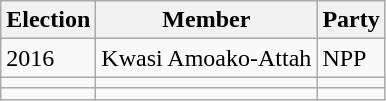<table class="wikitable">
<tr>
<th>Election</th>
<th>Member</th>
<th>Party</th>
</tr>
<tr>
<td>2016</td>
<td>Kwasi Amoako-Attah</td>
<td>NPP</td>
</tr>
<tr>
<td></td>
<td></td>
<td></td>
</tr>
<tr>
<td></td>
<td></td>
<td></td>
</tr>
</table>
